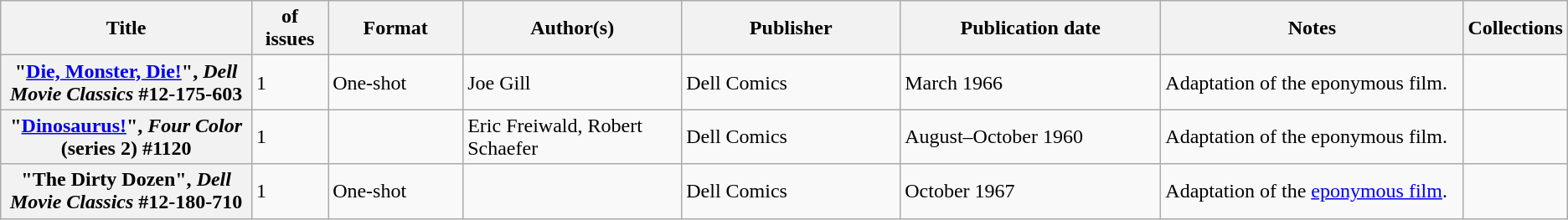<table class="wikitable">
<tr>
<th>Title</th>
<th style="width:40pt"> of issues</th>
<th style="width:75pt">Format</th>
<th style="width:125pt">Author(s)</th>
<th style="width:125pt">Publisher</th>
<th style="width:150pt">Publication date</th>
<th style="width:175pt">Notes</th>
<th>Collections</th>
</tr>
<tr>
<th>"<a href='#'>Die, Monster, Die!</a>", <em>Dell Movie Classics</em> #12-175-603</th>
<td>1</td>
<td>One-shot</td>
<td>Joe Gill</td>
<td>Dell Comics</td>
<td>March 1966</td>
<td>Adaptation of the eponymous film.</td>
<td></td>
</tr>
<tr>
<th>"<a href='#'>Dinosaurus!</a>", <em>Four Color</em> (series 2) #1120</th>
<td>1</td>
<td></td>
<td>Eric Freiwald, Robert Schaefer</td>
<td>Dell Comics</td>
<td>August–October 1960</td>
<td>Adaptation of the eponymous film.</td>
<td></td>
</tr>
<tr>
<th>"The Dirty Dozen", <em>Dell Movie Classics</em> #12-180-710</th>
<td>1</td>
<td>One-shot</td>
<td></td>
<td>Dell Comics</td>
<td>October 1967</td>
<td>Adaptation of the <a href='#'>eponymous film</a>.</td>
<td></td>
</tr>
</table>
